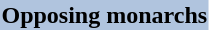<table style="float: left; margin-right: 1em">
<tr>
<th style="background:#b0c4de;">Opposing monarchs</th>
</tr>
<tr>
<td></td>
</tr>
</table>
